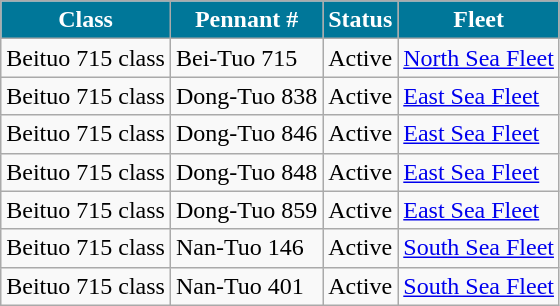<table class="wikitable">
<tr>
<th style="background:#079;color:#fff;">Class</th>
<th style="background:#079;color:#fff;">Pennant #</th>
<th style="background:#079;color:#fff;">Status</th>
<th style="background:#079;color:#fff;">Fleet</th>
</tr>
<tr>
<td>Beituo 715 class</td>
<td>Bei-Tuo 715</td>
<td>Active</td>
<td><a href='#'>North Sea Fleet</a></td>
</tr>
<tr>
<td>Beituo 715 class</td>
<td>Dong-Tuo 838</td>
<td>Active</td>
<td><a href='#'>East Sea Fleet</a></td>
</tr>
<tr>
<td>Beituo 715 class</td>
<td>Dong-Tuo 846</td>
<td>Active</td>
<td><a href='#'>East Sea Fleet</a></td>
</tr>
<tr>
<td>Beituo 715 class</td>
<td>Dong-Tuo 848</td>
<td>Active</td>
<td><a href='#'>East Sea Fleet</a></td>
</tr>
<tr>
<td>Beituo 715 class</td>
<td>Dong-Tuo 859</td>
<td>Active</td>
<td><a href='#'>East Sea Fleet</a></td>
</tr>
<tr>
<td>Beituo 715 class</td>
<td>Nan-Tuo 146</td>
<td>Active</td>
<td><a href='#'>South Sea Fleet</a></td>
</tr>
<tr>
<td>Beituo 715 class</td>
<td>Nan-Tuo 401</td>
<td>Active</td>
<td><a href='#'>South Sea Fleet</a></td>
</tr>
</table>
